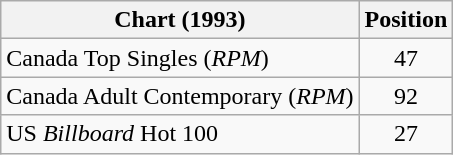<table class="wikitable sortable">
<tr>
<th>Chart (1993)</th>
<th>Position</th>
</tr>
<tr>
<td>Canada Top Singles (<em>RPM</em>)</td>
<td align="center">47</td>
</tr>
<tr>
<td>Canada Adult Contemporary (<em>RPM</em>)</td>
<td align="center">92</td>
</tr>
<tr>
<td>US <em>Billboard</em> Hot 100</td>
<td align="center">27</td>
</tr>
</table>
